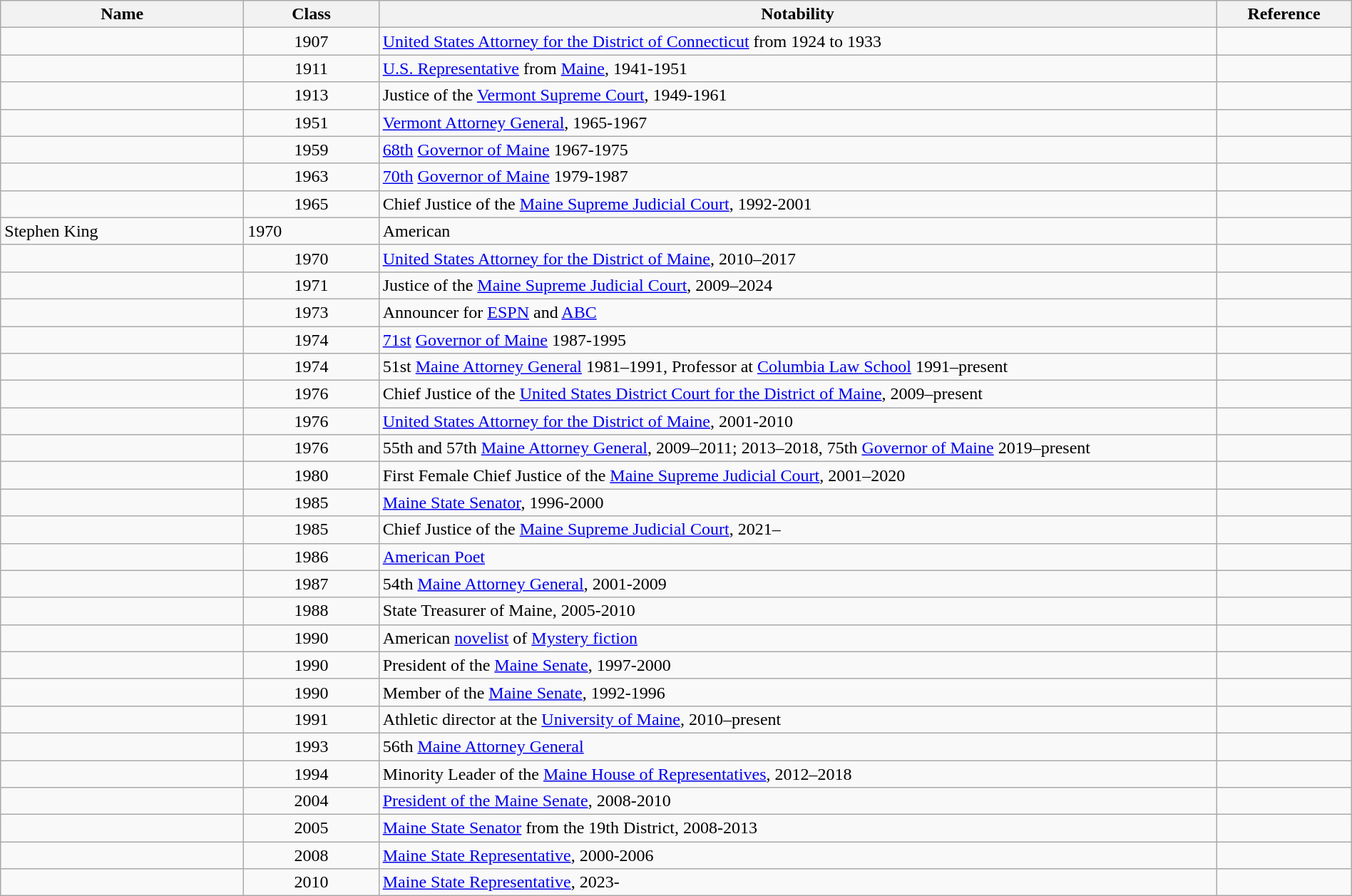<table class="wikitable sortable" style="width:100%">
<tr>
<th width="18%">Name</th>
<th width="10%">Class</th>
<th width="62%" class="unsortable">Notability</th>
<th width="*" class="unsortable">Reference</th>
</tr>
<tr>
<td></td>
<td align="center">1907</td>
<td><a href='#'>United States Attorney for the District of Connecticut</a> from 1924 to 1933</td>
<td align="center"></td>
</tr>
<tr>
<td></td>
<td align="center">1911</td>
<td><a href='#'>U.S. Representative</a> from <a href='#'>Maine</a>, 1941-1951</td>
<td align="center"></td>
</tr>
<tr>
<td></td>
<td align="center">1913</td>
<td>Justice of the <a href='#'>Vermont Supreme Court</a>, 1949-1961</td>
<td align="center"></td>
</tr>
<tr>
<td></td>
<td align="center">1951</td>
<td><a href='#'>Vermont Attorney General</a>, 1965-1967</td>
<td align="center"></td>
</tr>
<tr>
<td></td>
<td align="center">1959</td>
<td><a href='#'>68th</a> <a href='#'>Governor of Maine</a> 1967-1975</td>
<td align="center"></td>
</tr>
<tr>
<td></td>
<td align="center">1963</td>
<td><a href='#'>70th</a> <a href='#'>Governor of Maine</a> 1979-1987</td>
<td align="center"></td>
</tr>
<tr>
<td></td>
<td align="center">1965</td>
<td>Chief Justice of the <a href='#'>Maine Supreme Judicial Court</a>, 1992-2001</td>
<td align="center"></td>
</tr>
<tr>
<td>Stephen King</td>
<td>1970</td>
<td>American</td>
<td></td>
</tr>
<tr>
<td></td>
<td align="center">1970</td>
<td><a href='#'>United States Attorney for the District of Maine</a>, 2010–2017</td>
<td align="center"></td>
</tr>
<tr>
<td></td>
<td align="center">1971</td>
<td>Justice of the <a href='#'>Maine Supreme Judicial Court</a>, 2009–2024</td>
<td align="center"></td>
</tr>
<tr>
<td></td>
<td align="center">1973</td>
<td>Announcer for <a href='#'>ESPN</a> and <a href='#'>ABC</a></td>
<td align="center"></td>
</tr>
<tr>
<td></td>
<td align="center">1974</td>
<td><a href='#'>71st</a> <a href='#'>Governor of Maine</a> 1987-1995</td>
<td align="center"></td>
</tr>
<tr>
<td></td>
<td align="center">1974</td>
<td>51st <a href='#'>Maine Attorney General</a> 1981–1991, Professor at <a href='#'>Columbia Law School</a> 1991–present</td>
<td align="center"></td>
</tr>
<tr>
<td></td>
<td align="center">1976</td>
<td>Chief Justice of the <a href='#'>United States District Court for the District of Maine</a>, 2009–present</td>
<td align="center"></td>
</tr>
<tr>
<td></td>
<td align="center">1976</td>
<td><a href='#'>United States Attorney for the District of Maine</a>, 2001-2010</td>
<td align="center"></td>
</tr>
<tr>
<td></td>
<td align="center">1976</td>
<td>55th and 57th <a href='#'>Maine Attorney General</a>, 2009–2011; 2013–2018, 75th <a href='#'>Governor of Maine</a> 2019–present</td>
<td align="center"></td>
</tr>
<tr>
<td></td>
<td align="center">1980</td>
<td>First Female Chief Justice of the <a href='#'>Maine Supreme Judicial Court</a>, 2001–2020</td>
<td align="center"></td>
</tr>
<tr>
<td></td>
<td align="center">1985</td>
<td><a href='#'>Maine State Senator</a>, 1996-2000</td>
<td align="center"></td>
</tr>
<tr>
<td></td>
<td align="center">1985</td>
<td>Chief Justice of the <a href='#'>Maine Supreme Judicial Court</a>, 2021–</td>
<td align="center"></td>
</tr>
<tr>
<td></td>
<td align="center">1986</td>
<td><a href='#'>American Poet</a></td>
<td align="center"></td>
</tr>
<tr>
<td></td>
<td align="center">1987</td>
<td>54th <a href='#'>Maine Attorney General</a>, 2001-2009</td>
<td align="center"></td>
</tr>
<tr>
<td></td>
<td align="center">1988</td>
<td>State Treasurer of Maine, 2005-2010</td>
<td align="center"></td>
</tr>
<tr>
<td></td>
<td align="center">1990</td>
<td>American <a href='#'>novelist</a> of <a href='#'>Mystery fiction</a></td>
<td align="center"></td>
</tr>
<tr>
<td></td>
<td align="center">1990</td>
<td>President of the <a href='#'>Maine Senate</a>, 1997-2000</td>
<td align="center"></td>
</tr>
<tr>
<td></td>
<td align="center">1990</td>
<td>Member of the <a href='#'>Maine Senate</a>, 1992-1996</td>
<td align="center"></td>
</tr>
<tr>
<td></td>
<td align="center">1991</td>
<td>Athletic director at the <a href='#'>University of Maine</a>, 2010–present</td>
<td align="center"></td>
</tr>
<tr>
<td></td>
<td align="center">1993</td>
<td>56th <a href='#'>Maine Attorney General</a></td>
<td align="center"></td>
</tr>
<tr>
<td></td>
<td align="center">1994</td>
<td>Minority Leader of the <a href='#'>Maine House of Representatives</a>, 2012–2018</td>
<td align="center"></td>
</tr>
<tr>
<td></td>
<td align="center">2004</td>
<td><a href='#'>President of the Maine Senate</a>, 2008-2010</td>
<td align="center"></td>
</tr>
<tr>
<td></td>
<td align="center">2005</td>
<td><a href='#'>Maine State Senator</a> from the 19th District, 2008-2013</td>
<td align="center"></td>
</tr>
<tr>
<td></td>
<td align="center">2008</td>
<td><a href='#'>Maine State Representative</a>, 2000-2006</td>
<td align="center"></td>
</tr>
<tr>
<td></td>
<td align="center">2010</td>
<td><a href='#'>Maine State Representative</a>, 2023-</td>
<td align="center"></td>
</tr>
</table>
